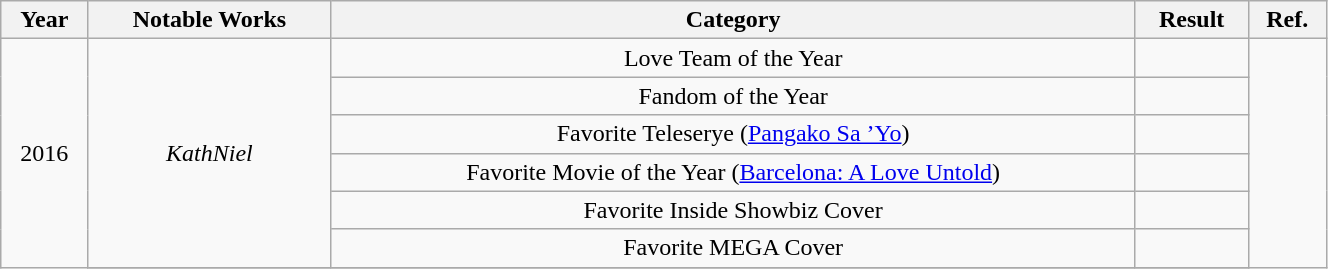<table class="wikitable" style="text-align:center" width=70%>
<tr>
<th>Year</th>
<th>Notable Works</th>
<th>Category</th>
<th>Result</th>
<th>Ref.</th>
</tr>
<tr>
<td rowspan="7">2016</td>
<td rowspan="6"><em>KathNiel</em></td>
<td>Love Team of the Year</td>
<td></td>
<td rowspan="7"></td>
</tr>
<tr>
<td>Fandom of the Year</td>
<td></td>
</tr>
<tr>
<td>Favorite Teleserye (<a href='#'>Pangako Sa ’Yo</a>)</td>
<td></td>
</tr>
<tr>
<td>Favorite Movie of the Year (<a href='#'>Barcelona: A Love Untold</a>)</td>
<td></td>
</tr>
<tr>
<td>Favorite Inside Showbiz Cover</td>
<td></td>
</tr>
<tr>
<td>Favorite MEGA Cover</td>
<td></td>
</tr>
<tr>
</tr>
</table>
